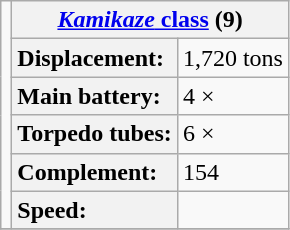<table class="wikitable plainrowheaders" style="text-align:left">
<tr valign="bottom">
<td rowspan=6 style="text-align:center"></td>
<th colspan=2 style="text-align:center"><a href='#'><em>Kamikaze</em> class</a> (9)</th>
</tr>
<tr>
<th style="text-align:left">Displacement:</th>
<td>1,720 tons</td>
</tr>
<tr>
<th style="text-align:left">Main battery:</th>
<td>4 × </td>
</tr>
<tr>
<th style="text-align:left">Torpedo tubes:</th>
<td>6 × </td>
</tr>
<tr>
<th style="text-align:left">Complement:</th>
<td>154</td>
</tr>
<tr>
<th style="text-align:left">Speed:</th>
<td></td>
</tr>
<tr>
</tr>
</table>
